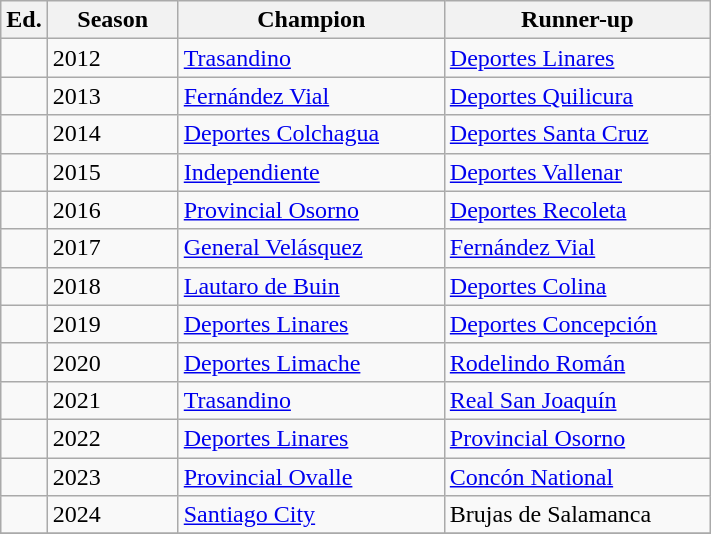<table class="wikitable sortable">
<tr>
<th width=px>Ed.</th>
<th width=80px>Season</th>
<th width=170px>Champion</th>
<th width=170px>Runner-up</th>
</tr>
<tr>
<td></td>
<td>2012</td>
<td><a href='#'>Trasandino</a></td>
<td><a href='#'>Deportes Linares</a></td>
</tr>
<tr>
<td></td>
<td>2013</td>
<td><a href='#'>Fernández Vial</a></td>
<td><a href='#'>Deportes Quilicura</a></td>
</tr>
<tr>
<td></td>
<td>2014</td>
<td><a href='#'>Deportes Colchagua</a></td>
<td><a href='#'>Deportes Santa Cruz</a></td>
</tr>
<tr>
<td></td>
<td>2015</td>
<td><a href='#'>Independiente</a></td>
<td><a href='#'>Deportes Vallenar</a></td>
</tr>
<tr>
<td></td>
<td>2016</td>
<td><a href='#'>Provincial Osorno</a></td>
<td><a href='#'>Deportes Recoleta</a></td>
</tr>
<tr>
<td></td>
<td>2017</td>
<td><a href='#'>General Velásquez</a></td>
<td><a href='#'>Fernández Vial</a></td>
</tr>
<tr>
<td></td>
<td>2018</td>
<td><a href='#'>Lautaro de Buin</a></td>
<td><a href='#'>Deportes Colina</a></td>
</tr>
<tr>
<td></td>
<td>2019</td>
<td><a href='#'>Deportes Linares</a></td>
<td><a href='#'>Deportes Concepción</a></td>
</tr>
<tr>
<td></td>
<td>2020</td>
<td><a href='#'>Deportes Limache</a></td>
<td><a href='#'>Rodelindo Román</a></td>
</tr>
<tr>
<td></td>
<td>2021</td>
<td><a href='#'>Trasandino</a></td>
<td><a href='#'>Real San Joaquín</a></td>
</tr>
<tr>
<td></td>
<td>2022</td>
<td><a href='#'>Deportes Linares</a></td>
<td><a href='#'>Provincial Osorno</a></td>
</tr>
<tr>
<td></td>
<td>2023</td>
<td><a href='#'>Provincial Ovalle</a></td>
<td><a href='#'>Concón National</a></td>
</tr>
<tr>
<td></td>
<td>2024</td>
<td><a href='#'>Santiago City</a></td>
<td>Brujas de Salamanca</td>
</tr>
<tr>
</tr>
</table>
